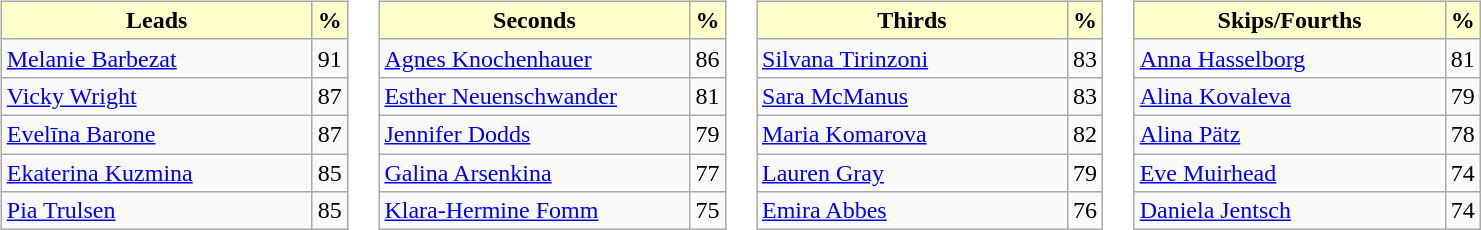<table>
<tr>
<td valign=top><br><table class="wikitable">
<tr>
<th style="background:#ffc; width:200px;">Leads</th>
<th style="background:#ffc;">%</th>
</tr>
<tr>
<td> <a href='#'>Melanie Barbezat</a></td>
<td>91</td>
</tr>
<tr>
<td> <a href='#'>Vicky Wright</a></td>
<td>87</td>
</tr>
<tr>
<td> <a href='#'>Evelīna Barone</a></td>
<td>87</td>
</tr>
<tr>
<td> <a href='#'>Ekaterina Kuzmina</a></td>
<td>85</td>
</tr>
<tr>
<td> <a href='#'>Pia Trulsen</a></td>
<td>85</td>
</tr>
</table>
</td>
<td valign=top><br><table class="wikitable">
<tr>
<th style="background:#ffc; width:200px;">Seconds</th>
<th style="background:#ffc;">%</th>
</tr>
<tr>
<td> <a href='#'>Agnes Knochenhauer</a></td>
<td>86</td>
</tr>
<tr>
<td> <a href='#'>Esther Neuenschwander</a></td>
<td>81</td>
</tr>
<tr>
<td> <a href='#'>Jennifer Dodds</a></td>
<td>79</td>
</tr>
<tr>
<td> <a href='#'>Galina Arsenkina</a></td>
<td>77</td>
</tr>
<tr>
<td> <a href='#'>Klara-Hermine Fomm</a></td>
<td>75</td>
</tr>
</table>
</td>
<td valign=top><br><table class="wikitable">
<tr>
<th style="background:#ffc; width:200px;">Thirds</th>
<th style="background:#ffc;">%</th>
</tr>
<tr>
<td> <a href='#'>Silvana Tirinzoni</a></td>
<td>83</td>
</tr>
<tr>
<td> <a href='#'>Sara McManus</a></td>
<td>83</td>
</tr>
<tr>
<td> <a href='#'>Maria Komarova</a></td>
<td>82</td>
</tr>
<tr>
<td> <a href='#'>Lauren Gray</a></td>
<td>79</td>
</tr>
<tr>
<td> <a href='#'>Emira Abbes</a></td>
<td>76</td>
</tr>
</table>
</td>
<td valign=top><br><table class="wikitable">
<tr>
<th style="background:#ffc; width:200px;">Skips/Fourths</th>
<th style="background:#ffc;">%</th>
</tr>
<tr>
<td> <a href='#'>Anna Hasselborg</a></td>
<td>81</td>
</tr>
<tr>
<td> <a href='#'>Alina Kovaleva</a></td>
<td>79</td>
</tr>
<tr>
<td> <a href='#'>Alina Pätz</a></td>
<td>78</td>
</tr>
<tr>
<td> <a href='#'>Eve Muirhead</a></td>
<td>74</td>
</tr>
<tr>
<td> <a href='#'>Daniela Jentsch</a></td>
<td>74</td>
</tr>
</table>
</td>
</tr>
</table>
